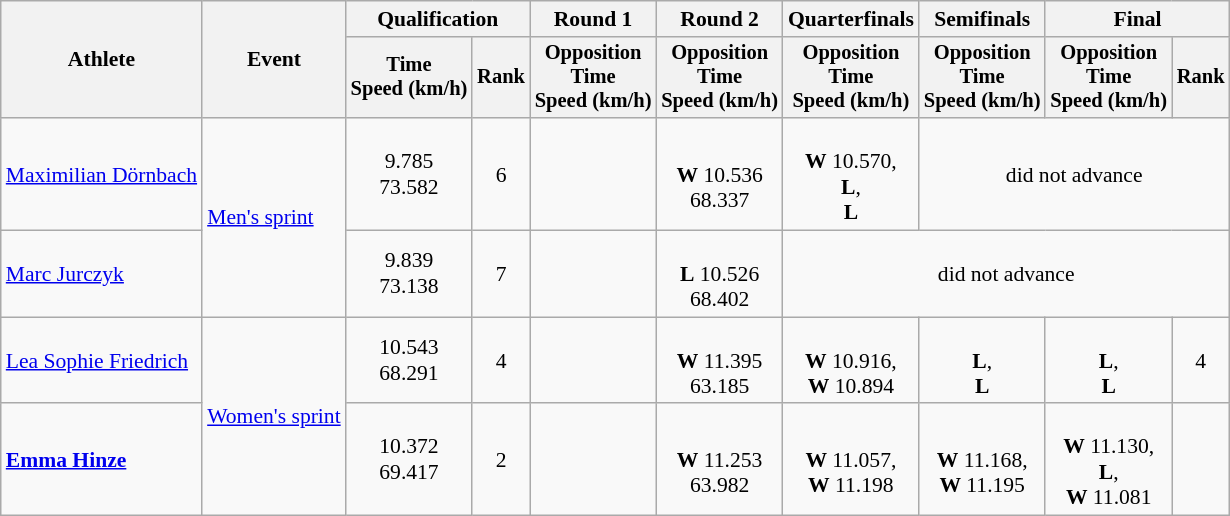<table class="wikitable" style="font-size:90%">
<tr>
<th rowspan=2>Athlete</th>
<th rowspan=2>Event</th>
<th colspan=2>Qualification</th>
<th>Round 1</th>
<th>Round 2</th>
<th>Quarterfinals</th>
<th>Semifinals</th>
<th colspan=2>Final</th>
</tr>
<tr style="font-size:95%">
<th>Time<br>Speed (km/h)</th>
<th>Rank</th>
<th>Opposition<br>Time<br>Speed (km/h)</th>
<th>Opposition<br>Time<br>Speed (km/h)</th>
<th>Opposition<br>Time<br>Speed (km/h)</th>
<th>Opposition<br>Time<br>Speed (km/h)</th>
<th>Opposition<br>Time<br>Speed (km/h)</th>
<th>Rank</th>
</tr>
<tr align=center>
<td align=left><a href='#'>Maximilian Dörnbach</a></td>
<td align=left rowspan=2><a href='#'>Men's sprint</a></td>
<td>9.785<br>73.582</td>
<td>6</td>
<td></td>
<td><br><strong>W</strong> 10.536<br>68.337</td>
<td><br><strong>W</strong> 10.570,<br><strong>L</strong>,<br><strong>L</strong></td>
<td colspan=3>did not advance</td>
</tr>
<tr align=center>
<td align=left><a href='#'>Marc Jurczyk</a></td>
<td>9.839<br>73.138</td>
<td>7</td>
<td></td>
<td><br><strong>L</strong> 10.526<br>68.402</td>
<td colspan=4>did not advance</td>
</tr>
<tr align=center>
<td align=left><a href='#'>Lea Sophie Friedrich</a></td>
<td align=left rowspan=2><a href='#'>Women's sprint</a></td>
<td>10.543<br>68.291</td>
<td>4</td>
<td></td>
<td><br><strong>W</strong> 11.395<br>63.185</td>
<td><br><strong>W</strong> 10.916,<br><strong>W</strong> 10.894</td>
<td><br><strong>L</strong>,<br><strong>L</strong></td>
<td><br><strong>L</strong>,<br><strong>L</strong></td>
<td>4</td>
</tr>
<tr align=center>
<td align=left><strong><a href='#'>Emma Hinze</a></strong></td>
<td>10.372<br>69.417</td>
<td>2</td>
<td></td>
<td><br><strong>W</strong> 11.253<br>63.982</td>
<td><br><strong>W</strong> 11.057,<br><strong>W</strong> 11.198</td>
<td><br><strong>W</strong> 11.168,<br><strong>W</strong> 11.195</td>
<td><br><strong>W</strong> 11.130,<br><strong>L</strong>,<br><strong>W</strong> 11.081</td>
<td></td>
</tr>
</table>
